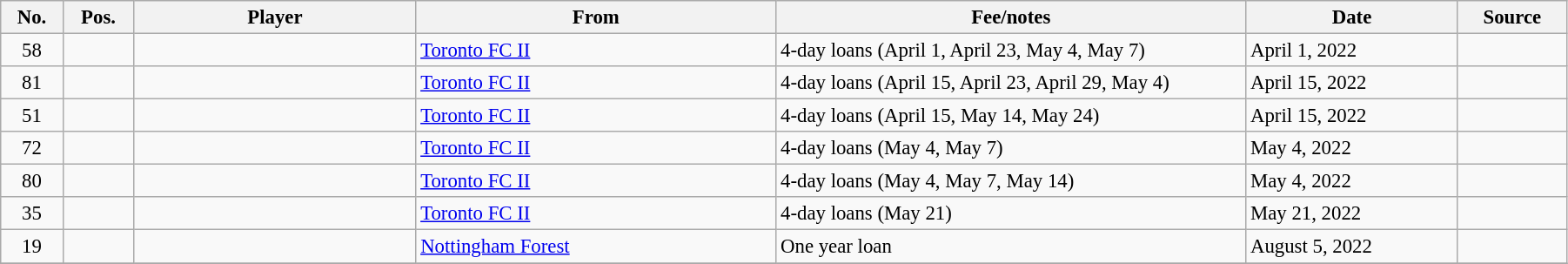<table class="wikitable sortable" style=" text-align:center; font-size:95%; width:95%; text-align:left;">
<tr>
<th>No.</th>
<th>Pos.</th>
<th scope="col" style="width: 18%;">Player</th>
<th scope="col" style="width: 23%;">From</th>
<th scope="col" style="width: 30%;">Fee/notes</th>
<th>Date</th>
<th>Source</th>
</tr>
<tr>
<td align=center>58</td>
<td align=center></td>
<td></td>
<td> <a href='#'>Toronto FC II</a></td>
<td>4-day loans (April 1, April 23, May 4, May 7)</td>
<td>April 1, 2022</td>
<td></td>
</tr>
<tr>
<td align=center>81</td>
<td align=center></td>
<td></td>
<td> <a href='#'>Toronto FC II</a></td>
<td>4-day loans (April 15, April 23, April 29, May 4)</td>
<td>April 15, 2022</td>
<td></td>
</tr>
<tr>
<td align=center>51</td>
<td align=center></td>
<td></td>
<td> <a href='#'>Toronto FC II</a></td>
<td>4-day loans (April 15, May 14, May 24)</td>
<td>April 15, 2022</td>
<td></td>
</tr>
<tr>
<td align=center>72</td>
<td align=center></td>
<td></td>
<td> <a href='#'>Toronto FC II</a></td>
<td>4-day loans (May 4, May 7)</td>
<td>May 4, 2022</td>
<td></td>
</tr>
<tr>
<td align=center>80</td>
<td align=center></td>
<td></td>
<td> <a href='#'>Toronto FC II</a></td>
<td>4-day loans (May 4, May 7, May 14)</td>
<td>May 4, 2022</td>
<td></td>
</tr>
<tr>
<td align=center>35</td>
<td align=center></td>
<td></td>
<td> <a href='#'>Toronto FC II</a></td>
<td>4-day loans (May 21)</td>
<td>May 21, 2022</td>
<td></td>
</tr>
<tr>
<td align=center>19</td>
<td align=center></td>
<td></td>
<td> <a href='#'>Nottingham Forest</a></td>
<td>One year loan</td>
<td>August 5, 2022</td>
<td></td>
</tr>
<tr>
</tr>
</table>
